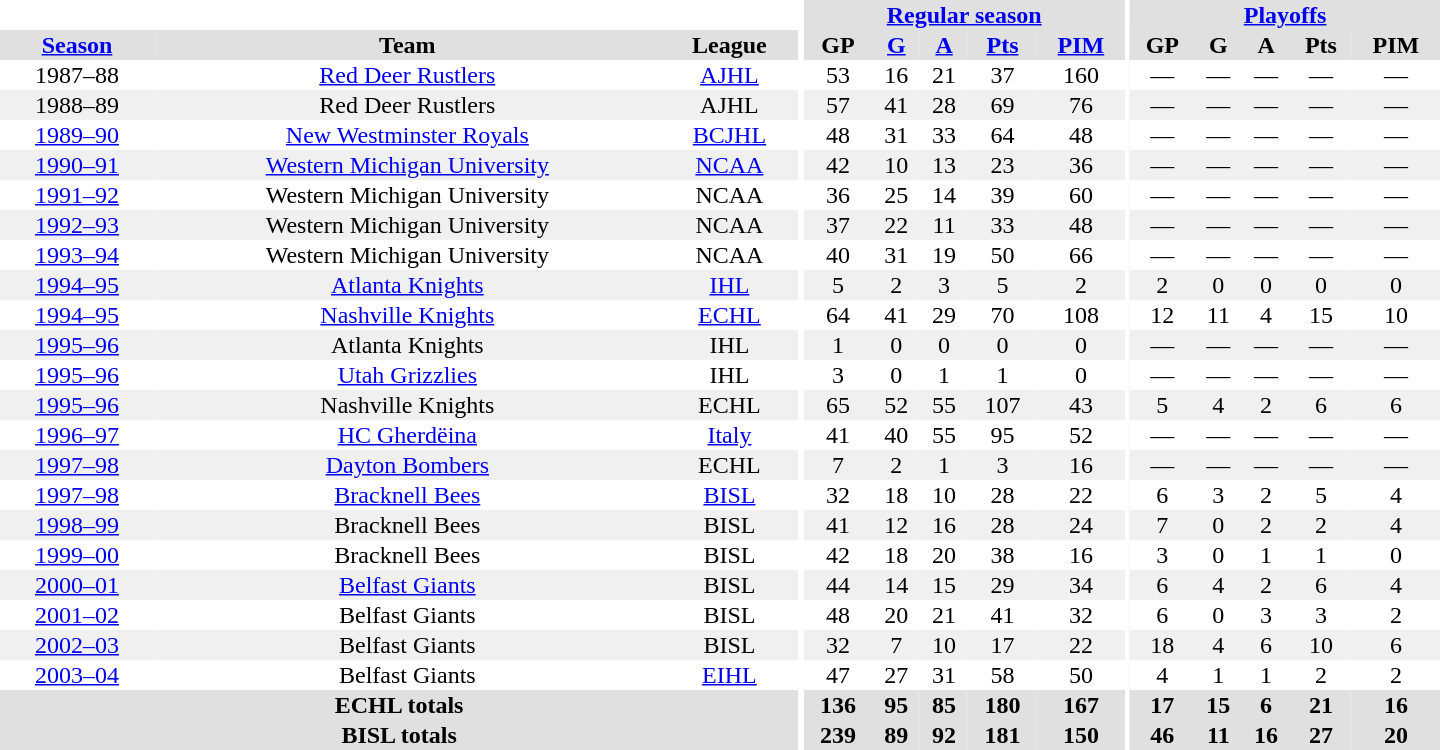<table border="0" cellpadding="1" cellspacing="0" style="text-align:center; width:60em">
<tr bgcolor="#e0e0e0">
<th colspan="3" bgcolor="#ffffff"></th>
<th rowspan="99" bgcolor="#ffffff"></th>
<th colspan="5"><a href='#'>Regular season</a></th>
<th rowspan="99" bgcolor="#ffffff"></th>
<th colspan="5"><a href='#'>Playoffs</a></th>
</tr>
<tr bgcolor="#e0e0e0">
<th><a href='#'>Season</a></th>
<th>Team</th>
<th>League</th>
<th>GP</th>
<th><a href='#'>G</a></th>
<th><a href='#'>A</a></th>
<th><a href='#'>Pts</a></th>
<th><a href='#'>PIM</a></th>
<th>GP</th>
<th>G</th>
<th>A</th>
<th>Pts</th>
<th>PIM</th>
</tr>
<tr>
<td>1987–88</td>
<td><a href='#'>Red Deer Rustlers</a></td>
<td><a href='#'>AJHL</a></td>
<td>53</td>
<td>16</td>
<td>21</td>
<td>37</td>
<td>160</td>
<td>—</td>
<td>—</td>
<td>—</td>
<td>—</td>
<td>—</td>
</tr>
<tr bgcolor="#f0f0f0">
<td>1988–89</td>
<td>Red Deer Rustlers</td>
<td>AJHL</td>
<td>57</td>
<td>41</td>
<td>28</td>
<td>69</td>
<td>76</td>
<td>—</td>
<td>—</td>
<td>—</td>
<td>—</td>
<td>—</td>
</tr>
<tr>
<td><a href='#'>1989–90</a></td>
<td><a href='#'>New Westminster Royals</a></td>
<td><a href='#'>BCJHL</a></td>
<td>48</td>
<td>31</td>
<td>33</td>
<td>64</td>
<td>48</td>
<td>—</td>
<td>—</td>
<td>—</td>
<td>—</td>
<td>—</td>
</tr>
<tr bgcolor="#f0f0f0">
<td><a href='#'>1990–91</a></td>
<td><a href='#'>Western Michigan University</a></td>
<td><a href='#'>NCAA</a></td>
<td>42</td>
<td>10</td>
<td>13</td>
<td>23</td>
<td>36</td>
<td>—</td>
<td>—</td>
<td>—</td>
<td>—</td>
<td>—</td>
</tr>
<tr>
<td><a href='#'>1991–92</a></td>
<td>Western Michigan University</td>
<td>NCAA</td>
<td>36</td>
<td>25</td>
<td>14</td>
<td>39</td>
<td>60</td>
<td>—</td>
<td>—</td>
<td>—</td>
<td>—</td>
<td>—</td>
</tr>
<tr bgcolor="#f0f0f0">
<td><a href='#'>1992–93</a></td>
<td>Western Michigan University</td>
<td>NCAA</td>
<td>37</td>
<td>22</td>
<td>11</td>
<td>33</td>
<td>48</td>
<td>—</td>
<td>—</td>
<td>—</td>
<td>—</td>
<td>—</td>
</tr>
<tr>
<td><a href='#'>1993–94</a></td>
<td>Western Michigan University</td>
<td>NCAA</td>
<td>40</td>
<td>31</td>
<td>19</td>
<td>50</td>
<td>66</td>
<td>—</td>
<td>—</td>
<td>—</td>
<td>—</td>
<td>—</td>
</tr>
<tr bgcolor="#f0f0f0">
<td><a href='#'>1994–95</a></td>
<td><a href='#'>Atlanta Knights</a></td>
<td><a href='#'>IHL</a></td>
<td>5</td>
<td>2</td>
<td>3</td>
<td>5</td>
<td>2</td>
<td>2</td>
<td>0</td>
<td>0</td>
<td>0</td>
<td>0</td>
</tr>
<tr>
<td><a href='#'>1994–95</a></td>
<td><a href='#'>Nashville Knights</a></td>
<td><a href='#'>ECHL</a></td>
<td>64</td>
<td>41</td>
<td>29</td>
<td>70</td>
<td>108</td>
<td>12</td>
<td>11</td>
<td>4</td>
<td>15</td>
<td>10</td>
</tr>
<tr bgcolor="#f0f0f0">
<td><a href='#'>1995–96</a></td>
<td>Atlanta Knights</td>
<td>IHL</td>
<td>1</td>
<td>0</td>
<td>0</td>
<td>0</td>
<td>0</td>
<td>—</td>
<td>—</td>
<td>—</td>
<td>—</td>
<td>—</td>
</tr>
<tr>
<td><a href='#'>1995–96</a></td>
<td><a href='#'>Utah Grizzlies</a></td>
<td>IHL</td>
<td>3</td>
<td>0</td>
<td>1</td>
<td>1</td>
<td>0</td>
<td>—</td>
<td>—</td>
<td>—</td>
<td>—</td>
<td>—</td>
</tr>
<tr bgcolor="#f0f0f0">
<td><a href='#'>1995–96</a></td>
<td>Nashville Knights</td>
<td>ECHL</td>
<td>65</td>
<td>52</td>
<td>55</td>
<td>107</td>
<td>43</td>
<td>5</td>
<td>4</td>
<td>2</td>
<td>6</td>
<td>6</td>
</tr>
<tr>
<td><a href='#'>1996–97</a></td>
<td><a href='#'>HC Gherdëina</a></td>
<td><a href='#'>Italy</a></td>
<td>41</td>
<td>40</td>
<td>55</td>
<td>95</td>
<td>52</td>
<td>—</td>
<td>—</td>
<td>—</td>
<td>—</td>
<td>—</td>
</tr>
<tr bgcolor="#f0f0f0">
<td><a href='#'>1997–98</a></td>
<td><a href='#'>Dayton Bombers</a></td>
<td>ECHL</td>
<td>7</td>
<td>2</td>
<td>1</td>
<td>3</td>
<td>16</td>
<td>—</td>
<td>—</td>
<td>—</td>
<td>—</td>
<td>—</td>
</tr>
<tr>
<td><a href='#'>1997–98</a></td>
<td><a href='#'>Bracknell Bees</a></td>
<td><a href='#'>BISL</a></td>
<td>32</td>
<td>18</td>
<td>10</td>
<td>28</td>
<td>22</td>
<td>6</td>
<td>3</td>
<td>2</td>
<td>5</td>
<td>4</td>
</tr>
<tr bgcolor="#f0f0f0">
<td><a href='#'>1998–99</a></td>
<td>Bracknell Bees</td>
<td>BISL</td>
<td>41</td>
<td>12</td>
<td>16</td>
<td>28</td>
<td>24</td>
<td>7</td>
<td>0</td>
<td>2</td>
<td>2</td>
<td>4</td>
</tr>
<tr>
<td><a href='#'>1999–00</a></td>
<td>Bracknell Bees</td>
<td>BISL</td>
<td>42</td>
<td>18</td>
<td>20</td>
<td>38</td>
<td>16</td>
<td>3</td>
<td>0</td>
<td>1</td>
<td>1</td>
<td>0</td>
</tr>
<tr bgcolor="#f0f0f0">
<td><a href='#'>2000–01</a></td>
<td><a href='#'>Belfast Giants</a></td>
<td>BISL</td>
<td>44</td>
<td>14</td>
<td>15</td>
<td>29</td>
<td>34</td>
<td>6</td>
<td>4</td>
<td>2</td>
<td>6</td>
<td>4</td>
</tr>
<tr>
<td><a href='#'>2001–02</a></td>
<td>Belfast Giants</td>
<td>BISL</td>
<td>48</td>
<td>20</td>
<td>21</td>
<td>41</td>
<td>32</td>
<td>6</td>
<td>0</td>
<td>3</td>
<td>3</td>
<td>2</td>
</tr>
<tr bgcolor="#f0f0f0">
<td><a href='#'>2002–03</a></td>
<td>Belfast Giants</td>
<td>BISL</td>
<td>32</td>
<td>7</td>
<td>10</td>
<td>17</td>
<td>22</td>
<td>18</td>
<td>4</td>
<td>6</td>
<td>10</td>
<td>6</td>
</tr>
<tr>
<td><a href='#'>2003–04</a></td>
<td>Belfast Giants</td>
<td><a href='#'>EIHL</a></td>
<td>47</td>
<td>27</td>
<td>31</td>
<td>58</td>
<td>50</td>
<td>4</td>
<td>1</td>
<td>1</td>
<td>2</td>
<td>2</td>
</tr>
<tr>
</tr>
<tr ALIGN="center" bgcolor="#e0e0e0">
<th colspan="3">ECHL totals</th>
<th ALIGN="center">136</th>
<th ALIGN="center">95</th>
<th ALIGN="center">85</th>
<th ALIGN="center">180</th>
<th ALIGN="center">167</th>
<th ALIGN="center">17</th>
<th ALIGN="center">15</th>
<th ALIGN="center">6</th>
<th ALIGN="center">21</th>
<th ALIGN="center">16</th>
</tr>
<tr>
</tr>
<tr ALIGN="center" bgcolor="#e0e0e0">
<th colspan="3">BISL totals</th>
<th ALIGN="center">239</th>
<th ALIGN="center">89</th>
<th ALIGN="center">92</th>
<th ALIGN="center">181</th>
<th ALIGN="center">150</th>
<th ALIGN="center">46</th>
<th ALIGN="center">11</th>
<th ALIGN="center">16</th>
<th ALIGN="center">27</th>
<th ALIGN="center">20</th>
</tr>
</table>
